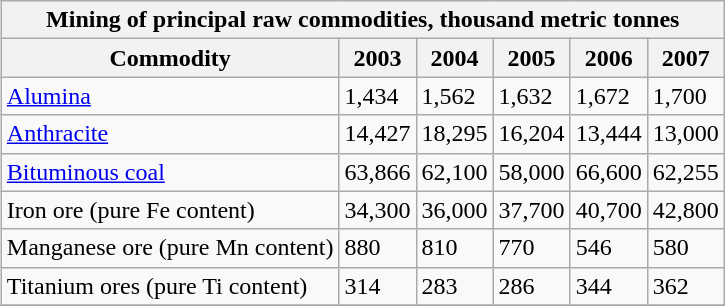<table class="wikitable" style="float: right">
<tr>
<th colspan=6>Mining of principal raw commodities, thousand metric tonnes</th>
</tr>
<tr>
<th>Commodity</th>
<th>2003</th>
<th>2004</th>
<th>2005</th>
<th>2006</th>
<th>2007</th>
</tr>
<tr>
<td><a href='#'>Alumina</a></td>
<td>1,434</td>
<td>1,562</td>
<td>1,632</td>
<td>1,672</td>
<td>1,700</td>
</tr>
<tr>
<td><a href='#'>Anthracite</a></td>
<td>14,427</td>
<td>18,295</td>
<td>16,204</td>
<td>13,444</td>
<td>13,000</td>
</tr>
<tr>
<td><a href='#'>Bituminous coal</a></td>
<td>63,866</td>
<td>62,100</td>
<td>58,000</td>
<td>66,600</td>
<td>62,255</td>
</tr>
<tr>
<td>Iron ore (pure Fe content)</td>
<td>34,300</td>
<td>36,000</td>
<td>37,700</td>
<td>40,700</td>
<td>42,800</td>
</tr>
<tr>
<td>Manganese ore (pure Mn content)</td>
<td>880</td>
<td>810</td>
<td>770</td>
<td>546</td>
<td>580</td>
</tr>
<tr>
<td>Titanium ores (pure Ti content)</td>
<td>314</td>
<td>283</td>
<td>286</td>
<td>344</td>
<td>362</td>
</tr>
<tr>
</tr>
</table>
